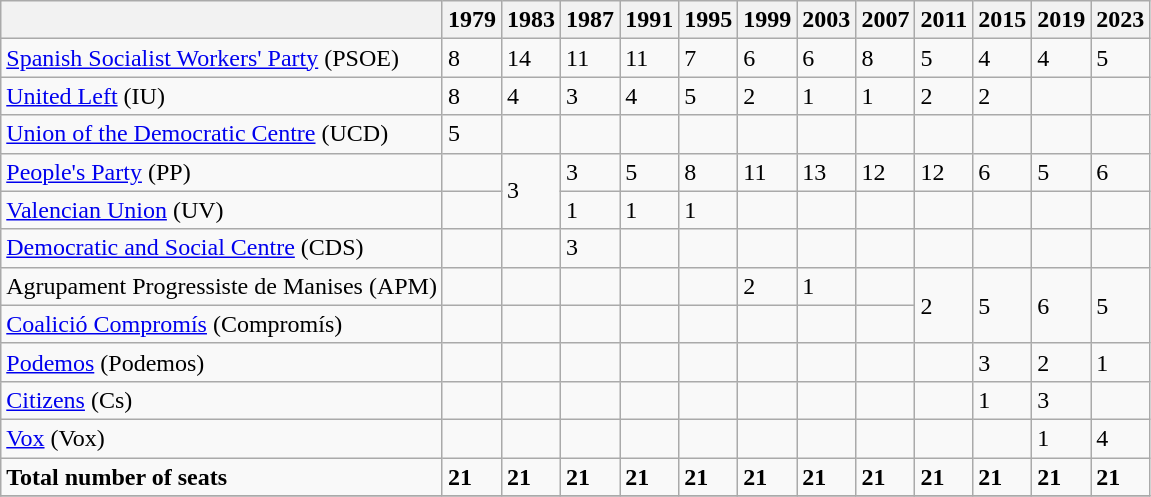<table class="wikitable">
<tr>
<th></th>
<th>1979</th>
<th>1983</th>
<th>1987</th>
<th>1991</th>
<th>1995</th>
<th>1999</th>
<th>2003</th>
<th>2007</th>
<th>2011</th>
<th>2015</th>
<th>2019</th>
<th>2023</th>
</tr>
<tr>
<td><a href='#'>Spanish Socialist Workers' Party</a> (PSOE)</td>
<td>8</td>
<td>14</td>
<td>11</td>
<td>11</td>
<td>7</td>
<td>6</td>
<td>6</td>
<td>8</td>
<td>5</td>
<td>4</td>
<td>4</td>
<td>5</td>
</tr>
<tr>
<td><a href='#'>United Left</a> (IU)</td>
<td>8</td>
<td>4</td>
<td>3</td>
<td>4</td>
<td>5</td>
<td>2</td>
<td>1</td>
<td>1</td>
<td>2</td>
<td>2</td>
<td></td>
<td></td>
</tr>
<tr>
<td><a href='#'>Union of the Democratic Centre</a> (UCD)</td>
<td>5</td>
<td></td>
<td></td>
<td></td>
<td></td>
<td></td>
<td></td>
<td></td>
<td></td>
<td></td>
<td></td>
<td></td>
</tr>
<tr>
<td><a href='#'>People's Party</a> (PP)</td>
<td></td>
<td rowspan=2>3</td>
<td>3</td>
<td>5</td>
<td>8</td>
<td>11</td>
<td>13</td>
<td>12</td>
<td>12</td>
<td>6</td>
<td>5</td>
<td>6</td>
</tr>
<tr>
<td><a href='#'>Valencian Union</a> (UV)</td>
<td></td>
<td>1</td>
<td>1</td>
<td>1</td>
<td></td>
<td></td>
<td></td>
<td></td>
<td></td>
<td></td>
<td></td>
</tr>
<tr>
<td><a href='#'>Democratic and Social Centre</a> (CDS)</td>
<td></td>
<td></td>
<td>3</td>
<td></td>
<td></td>
<td></td>
<td></td>
<td></td>
<td></td>
<td></td>
<td></td>
<td></td>
</tr>
<tr>
<td>Agrupament Progressiste de Manises (APM)</td>
<td></td>
<td></td>
<td></td>
<td></td>
<td></td>
<td>2</td>
<td>1</td>
<td></td>
<td rowspan=2>2</td>
<td rowspan=2>5</td>
<td rowspan=2>6</td>
<td rowspan=2>5</td>
</tr>
<tr>
<td><a href='#'>Coalició Compromís</a> (Compromís)</td>
<td></td>
<td></td>
<td></td>
<td></td>
<td></td>
<td></td>
<td></td>
<td></td>
</tr>
<tr>
<td><a href='#'>Podemos</a> (Podemos)</td>
<td></td>
<td></td>
<td></td>
<td></td>
<td></td>
<td></td>
<td></td>
<td></td>
<td></td>
<td>3</td>
<td>2</td>
<td>1</td>
</tr>
<tr>
<td><a href='#'>Citizens</a> (Cs)</td>
<td></td>
<td></td>
<td></td>
<td></td>
<td></td>
<td></td>
<td></td>
<td></td>
<td></td>
<td>1</td>
<td>3</td>
<td></td>
</tr>
<tr>
<td><a href='#'>Vox</a> (Vox)</td>
<td></td>
<td></td>
<td></td>
<td></td>
<td></td>
<td></td>
<td></td>
<td></td>
<td></td>
<td></td>
<td>1</td>
<td>4</td>
</tr>
<tr>
<td><strong>Total number of seats</strong></td>
<td><strong>21</strong></td>
<td><strong>21</strong></td>
<td><strong>21</strong></td>
<td><strong>21</strong></td>
<td><strong>21</strong></td>
<td><strong>21</strong></td>
<td><strong>21</strong></td>
<td><strong>21</strong></td>
<td><strong>21</strong></td>
<td><strong>21</strong></td>
<td><strong>21</strong></td>
<td><strong>21</strong></td>
</tr>
<tr>
</tr>
</table>
